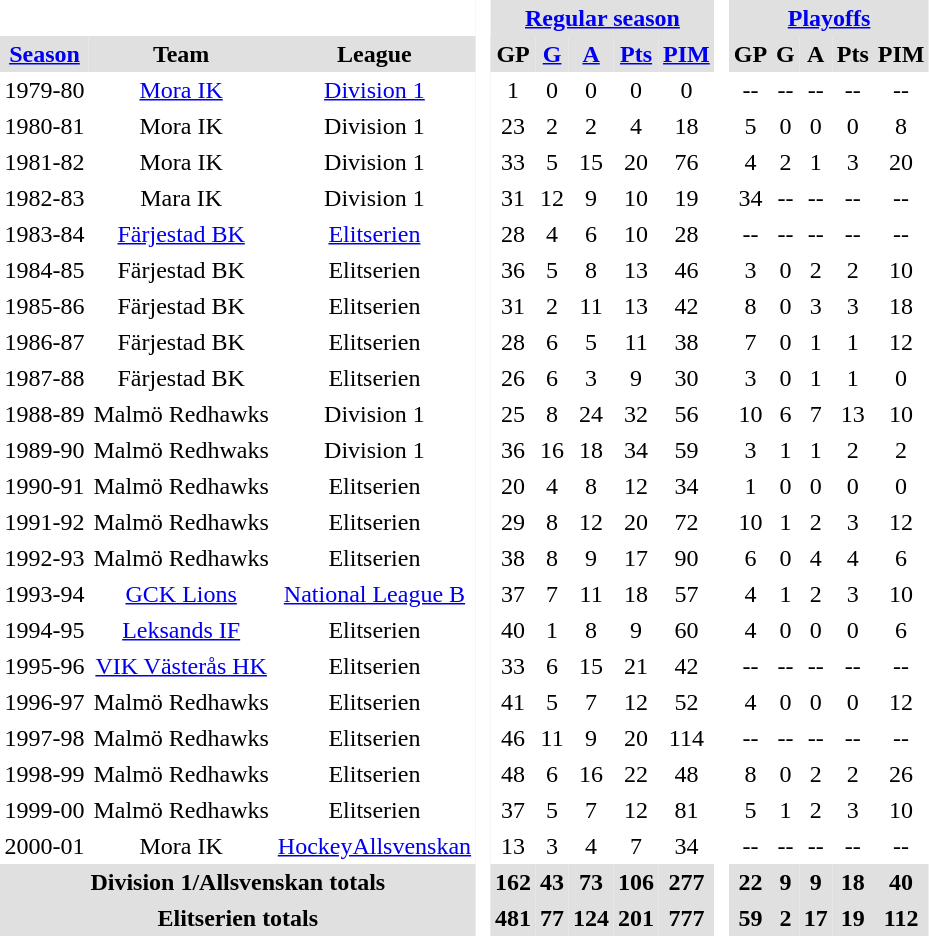<table BORDER="0" CELLPADDING="3" CELLSPACING="0" ID="Table3">
<tr ALIGN="center" bgcolor="#e0e0e0">
<th ALIGN="center" colspan="3" bgcolor="#ffffff"> </th>
<th ALIGN="center" rowspan="99" bgcolor="#ffffff"> </th>
<th ALIGN="center" colspan="5"><a href='#'>Regular season</a></th>
<th ALIGN="center" rowspan="99" bgcolor="#ffffff"> </th>
<th ALIGN="center" colspan="5"><a href='#'>Playoffs</a></th>
</tr>
<tr ALIGN="center" bgcolor="#e0e0e0">
<th ALIGN="center"><a href='#'>Season</a></th>
<th ALIGN="center">Team</th>
<th ALIGN="center">League</th>
<th ALIGN="center">GP</th>
<th ALIGN="center"><a href='#'>G</a></th>
<th ALIGN="center"><a href='#'>A</a></th>
<th ALIGN="center"><a href='#'>Pts</a></th>
<th ALIGN="center"><a href='#'>PIM</a></th>
<th ALIGN="center">GP</th>
<th ALIGN="center">G</th>
<th ALIGN="center">A</th>
<th ALIGN="center">Pts</th>
<th ALIGN="center">PIM</th>
</tr>
<tr ALIGN="center">
<td ALIGN="center">1979-80</td>
<td ALIGN="center"><a href='#'>Mora IK</a></td>
<td ALIGN="center"><a href='#'>Division 1</a></td>
<td ALIGN="center">1</td>
<td ALIGN="center">0</td>
<td ALIGN="center">0</td>
<td ALIGN="center">0</td>
<td ALIGN="center">0</td>
<td ALIGN="center">--</td>
<td ALIGN="center">--</td>
<td ALIGN="center">--</td>
<td ALIGN="center">--</td>
<td ALIGN="center">--</td>
</tr>
<tr ALIGN="center">
<td ALIGN="center">1980-81</td>
<td ALIGN="center">Mora IK</td>
<td ALIGN="center">Division 1</td>
<td ALIGN="center">23</td>
<td ALIGN="center">2</td>
<td ALIGN="center">2</td>
<td ALIGN="center">4</td>
<td ALIGN="center">18</td>
<td ALIGN="center">5</td>
<td ALIGN="center">0</td>
<td ALIGN="center">0</td>
<td ALIGN="center">0</td>
<td ALIGN="center">8</td>
</tr>
<tr ALIGN="center">
<td ALIGN="center">1981-82</td>
<td ALIGN="center">Mora IK</td>
<td ALIGN="center">Division 1</td>
<td ALIGN="center">33</td>
<td ALIGN="center">5</td>
<td ALIGN="center">15</td>
<td ALIGN="center">20</td>
<td ALIGN="center">76</td>
<td ALIGN="center">4</td>
<td ALIGN="center">2</td>
<td ALIGN="center">1</td>
<td ALIGN="center">3</td>
<td ALIGN="center">20</td>
</tr>
<tr ALIGN="center">
<td ALIGN="center">1982-83</td>
<td ALIGN="center">Mara IK</td>
<td ALIGN="center">Division 1</td>
<td ALIGN="center">31</td>
<td ALIGN="center">12</td>
<td ALIGN="center">9</td>
<td ALIGN="center">10</td>
<td ALIGN="center">19</td>
<td ALIGN="center">34</td>
<td ALIGN="center">--</td>
<td ALIGN="center">--</td>
<td ALIGN="center">--</td>
<td ALIGN="center">--</td>
</tr>
<tr ALIGN="center">
<td ALIGN="center">1983-84</td>
<td ALIGN="center"><a href='#'>Färjestad BK</a></td>
<td ALIGN="center"><a href='#'>Elitserien</a></td>
<td ALIGN="center">28</td>
<td ALIGN="center">4</td>
<td ALIGN="center">6</td>
<td ALIGN="center">10</td>
<td ALIGN="center">28</td>
<td ALIGN="center">--</td>
<td ALIGN="center">--</td>
<td ALIGN="center">--</td>
<td ALIGN="center">--</td>
<td ALIGN="center">--</td>
</tr>
<tr ALIGN="center">
<td ALIGN="center">1984-85</td>
<td ALIGN="center">Färjestad BK</td>
<td ALIGN="center">Elitserien</td>
<td ALIGN="center">36</td>
<td ALIGN="center">5</td>
<td ALIGN="center">8</td>
<td ALIGN="center">13</td>
<td ALIGN="center">46</td>
<td ALIGN="center">3</td>
<td ALIGN="center">0</td>
<td ALIGN="center">2</td>
<td ALIGN="center">2</td>
<td ALIGN="center">10</td>
</tr>
<tr ALIGN="center">
<td ALIGN="center">1985-86</td>
<td ALIGN="center">Färjestad BK</td>
<td ALIGN="center">Elitserien</td>
<td ALIGN="center">31</td>
<td ALIGN="center">2</td>
<td ALIGN="center">11</td>
<td ALIGN="center">13</td>
<td ALIGN="center">42</td>
<td ALIGN="center">8</td>
<td ALIGN="center">0</td>
<td ALIGN="center">3</td>
<td ALIGN="center">3</td>
<td ALIGN="center">18</td>
</tr>
<tr ALIGN="center">
<td ALIGN="center">1986-87</td>
<td ALIGN="center">Färjestad BK</td>
<td ALIGN="center">Elitserien</td>
<td ALIGN="center">28</td>
<td ALIGN="center">6</td>
<td ALIGN="center">5</td>
<td ALIGN="center">11</td>
<td ALIGN="center">38</td>
<td ALIGN="center">7</td>
<td ALIGN="center">0</td>
<td ALIGN="center">1</td>
<td ALIGN="center">1</td>
<td ALIGN="center">12</td>
</tr>
<tr ALIGN="center">
<td ALIGN="center">1987-88</td>
<td ALIGN="center">Färjestad BK</td>
<td ALIGN="center">Elitserien</td>
<td ALIGN="center">26</td>
<td ALIGN="center">6</td>
<td ALIGN="center">3</td>
<td ALIGN="center">9</td>
<td ALIGN="center">30</td>
<td ALIGN="center">3</td>
<td ALIGN="center">0</td>
<td ALIGN="center">1</td>
<td ALIGN="center">1</td>
<td ALIGN="center">0</td>
</tr>
<tr ALIGN="center">
<td ALIGN="center">1988-89</td>
<td ALIGN="center">Malmö Redhawks</td>
<td ALIGN="center">Division 1</td>
<td ALIGN="center">25</td>
<td ALIGN="center">8</td>
<td ALIGN="center">24</td>
<td ALIGN="center">32</td>
<td ALIGN="center">56</td>
<td ALIGN="center">10</td>
<td ALIGN="center">6</td>
<td ALIGN="center">7</td>
<td ALIGN="center">13</td>
<td ALIGN="center">10</td>
</tr>
<tr ALIGN="center">
<td ALIGN="center">1989-90</td>
<td ALIGN="center">Malmö Redhwaks</td>
<td ALIGN="center">Division 1</td>
<td ALIGN="center">36</td>
<td ALIGN="center">16</td>
<td ALIGN="center">18</td>
<td ALIGN="center">34</td>
<td ALIGN="center">59</td>
<td ALIGN="center">3</td>
<td ALIGN="center">1</td>
<td ALIGN="center">1</td>
<td ALIGN="center">2</td>
<td ALIGN="center">2</td>
</tr>
<tr ALIGN="center">
<td ALIGN="center">1990-91</td>
<td ALIGN="center">Malmö Redhawks</td>
<td ALIGN="center">Elitserien</td>
<td ALIGN="center">20</td>
<td ALIGN="center">4</td>
<td ALIGN="center">8</td>
<td ALIGN="center">12</td>
<td ALIGN="center">34</td>
<td ALIGN="center">1</td>
<td ALIGN="center">0</td>
<td ALIGN="center">0</td>
<td ALIGN="center">0</td>
<td ALIGN="center">0</td>
</tr>
<tr ALIGN="center">
<td ALIGN="center">1991-92</td>
<td ALIGN="center">Malmö Redhawks</td>
<td ALIGN="center">Elitserien</td>
<td ALIGN="center">29</td>
<td ALIGN="center">8</td>
<td ALIGN="center">12</td>
<td ALIGN="center">20</td>
<td ALIGN="center">72</td>
<td ALIGN="center">10</td>
<td ALIGN="center">1</td>
<td ALIGN="center">2</td>
<td ALIGN="center">3</td>
<td ALIGN="center">12</td>
</tr>
<tr ALIGN="center">
<td ALIGN="center">1992-93</td>
<td ALIGN="center">Malmö Redhawks</td>
<td ALIGN="center">Elitserien</td>
<td ALIGN="center">38</td>
<td ALIGN="center">8</td>
<td ALIGN="center">9</td>
<td ALIGN="center">17</td>
<td ALIGN="center">90</td>
<td ALIGN="center">6</td>
<td ALIGN="center">0</td>
<td ALIGN="center">4</td>
<td ALIGN="center">4</td>
<td ALIGN="center">6</td>
</tr>
<tr ALIGN="center">
<td ALIGN="center">1993-94</td>
<td ALIGN="center"><a href='#'>GCK Lions</a></td>
<td ALIGN="center"><a href='#'>National League B</a></td>
<td ALIGN="center">37</td>
<td ALIGN="center">7</td>
<td ALIGN="center">11</td>
<td ALIGN="center">18</td>
<td ALIGN="center">57</td>
<td ALIGN="center">4</td>
<td ALIGN="center">1</td>
<td ALIGN="center">2</td>
<td ALIGN="center">3</td>
<td ALIGN="center">10</td>
</tr>
<tr ALIGN="center">
<td ALIGN="center">1994-95</td>
<td ALIGN="center"><a href='#'>Leksands IF</a></td>
<td ALIGN="center">Elitserien</td>
<td ALIGN="center">40</td>
<td ALIGN="center">1</td>
<td ALIGN="center">8</td>
<td ALIGN="center">9</td>
<td ALIGN="center">60</td>
<td ALIGN="center">4</td>
<td ALIGN="center">0</td>
<td ALIGN="center">0</td>
<td ALIGN="center">0</td>
<td ALIGN="center">6</td>
</tr>
<tr ALIGN="center">
<td ALIGN="center">1995-96</td>
<td ALIGN="center"><a href='#'>VIK Västerås HK</a></td>
<td ALIGN="center">Elitserien</td>
<td ALIGN="center">33</td>
<td ALIGN="center">6</td>
<td ALIGN="center">15</td>
<td ALIGN="center">21</td>
<td ALIGN="center">42</td>
<td ALIGN="center">--</td>
<td ALIGN="center">--</td>
<td ALIGN="center">--</td>
<td ALIGN="center">--</td>
<td ALIGN="center">--</td>
</tr>
<tr ALIGN="center">
<td ALIGN="center">1996-97</td>
<td ALIGN="center">Malmö Redhawks</td>
<td ALIGN="center">Elitserien</td>
<td ALIGN="center">41</td>
<td ALIGN="center">5</td>
<td ALIGN="center">7</td>
<td ALIGN="center">12</td>
<td ALIGN="center">52</td>
<td ALIGN="center">4</td>
<td ALIGN="center">0</td>
<td ALIGN="center">0</td>
<td ALIGN="center">0</td>
<td ALIGN="center">12</td>
</tr>
<tr ALIGN="center">
<td ALIGN="center">1997-98</td>
<td ALIGN="center">Malmö Redhawks</td>
<td ALIGN="center">Elitserien</td>
<td ALIGN="center">46</td>
<td ALIGN="center">11</td>
<td ALIGN="center">9</td>
<td ALIGN="center">20</td>
<td ALIGN="center">114</td>
<td ALIGN="center">--</td>
<td ALIGN="center">--</td>
<td ALIGN="center">--</td>
<td ALIGN="center">--</td>
<td ALIGN="center">--</td>
</tr>
<tr ALIGN="center">
<td ALIGN="center">1998-99</td>
<td ALIGN="center">Malmö Redhawks</td>
<td ALIGN="center">Elitserien</td>
<td ALIGN="center">48</td>
<td ALIGN="center">6</td>
<td ALIGN="center">16</td>
<td ALIGN="center">22</td>
<td ALIGN="center">48</td>
<td ALIGN="center">8</td>
<td ALIGN="center">0</td>
<td ALIGN="center">2</td>
<td ALIGN="center">2</td>
<td ALIGN="center">26</td>
</tr>
<tr ALIGN="center">
<td ALIGN="center">1999-00</td>
<td ALIGN="center">Malmö Redhawks</td>
<td ALIGN="center">Elitserien</td>
<td ALIGN="center">37</td>
<td ALIGN="center">5</td>
<td ALIGN="center">7</td>
<td ALIGN="center">12</td>
<td ALIGN="center">81</td>
<td ALIGN="center">5</td>
<td ALIGN="center">1</td>
<td ALIGN="center">2</td>
<td ALIGN="center">3</td>
<td ALIGN="center">10</td>
</tr>
<tr ALIGN="center">
<td ALIGN="center">2000-01</td>
<td ALIGN="center">Mora IK</td>
<td ALIGN="center"><a href='#'>HockeyAllsvenskan</a></td>
<td ALIGN="center">13</td>
<td ALIGN="center">3</td>
<td ALIGN="center">4</td>
<td ALIGN="center">7</td>
<td ALIGN="center">34</td>
<td ALIGN="center">--</td>
<td ALIGN="center">--</td>
<td ALIGN="center">--</td>
<td ALIGN="center">--</td>
<td ALIGN="center">--</td>
</tr>
<tr ALIGN="center" bgcolor="#e0e0e0">
<th colspan="3">Division 1/Allsvenskan totals</th>
<th ALIGN="center">162</th>
<th ALIGN="center">43</th>
<th ALIGN="center">73</th>
<th ALIGN="center">106</th>
<th ALIGN="center">277</th>
<th ALIGN="center">22</th>
<th ALIGN="center">9</th>
<th ALIGN="center">9</th>
<th ALIGN="center">18</th>
<th ALIGN="center">40</th>
</tr>
<tr ALIGN="center" bgcolor="#e0e0e0">
<th colspan="3">Elitserien totals</th>
<th ALIGN="center">481</th>
<th ALIGN="center">77</th>
<th ALIGN="center">124</th>
<th ALIGN="center">201</th>
<th ALIGN="center">777</th>
<th ALIGN="center">59</th>
<th ALIGN="center">2</th>
<th ALIGN="center">17</th>
<th ALIGN="center">19</th>
<th ALIGN="center">112</th>
</tr>
</table>
